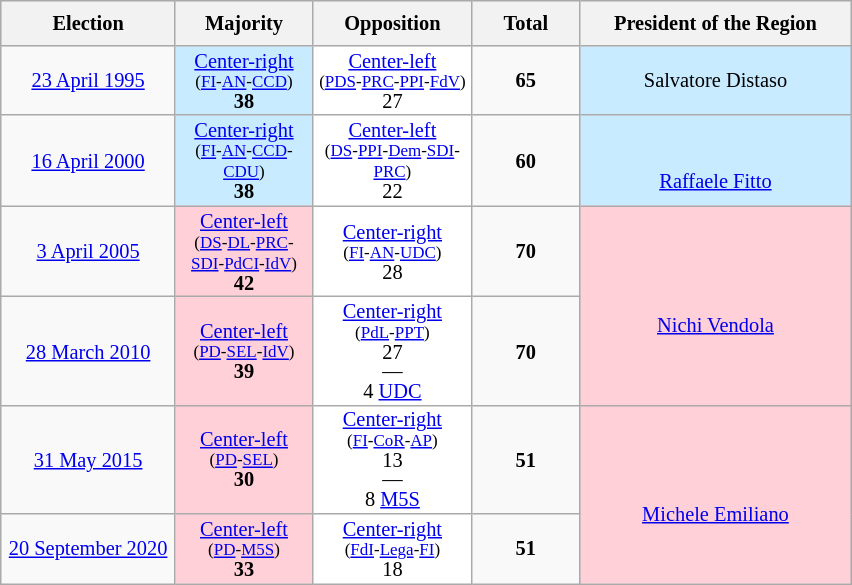<table class="wikitable" style="text-align:center;font-size:85%;line-height:13px">
<tr style="height:30px; background-color:#E9E9E9">
<th style="width:110px;">Election</th>
<th style="width:85px;">Majority</th>
<th style="width:100px;">Opposition</th>
<th style="width:65px;">Total</th>
<th style="width:175px;">President of the Region</th>
</tr>
<tr>
<td><a href='#'>23 April 1995</a></td>
<td style="background:#C8EBFF; text-align:center;"><a href='#'>Center-right</a><br><small>(<a href='#'>FI</a>-<a href='#'>AN</a>-<a href='#'>CCD</a>)</small><br><strong>38</strong></td>
<td style="background:white; text-align:center;"><a href='#'>Center-left</a><br><small>(<a href='#'>PDS</a>-<a href='#'>PRC</a>-<a href='#'>PPI</a>-<a href='#'>FdV</a>)</small><br>27</td>
<td><strong>65</strong></td>
<td style="background:#C8EBFF; text-align:centre;">Salvatore Distaso</td>
</tr>
<tr>
<td><a href='#'>16 April 2000</a></td>
<td style="background:#C8EBFF; text-align:center;"><a href='#'>Center-right</a><br><small>(<a href='#'>FI</a>-<a href='#'>AN</a>-<a href='#'>CCD</a>-<a href='#'>CDU</a>)</small><br><strong>38</strong></td>
<td style="background:white; text-align:center;"><a href='#'>Center-left</a><br><small>(<a href='#'>DS</a>-<a href='#'>PPI</a>-<a href='#'>Dem</a>-<a href='#'>SDI</a>-<a href='#'>PRC</a>)</small><br>22</td>
<td><strong>60</strong></td>
<td style="background:#C8EBFF; text-align:centre;"><br><br><a href='#'>Raffaele Fitto</a></td>
</tr>
<tr>
<td><a href='#'>3 April 2005</a></td>
<td style="background:#FFD0D7; text-align:center;"><a href='#'>Center-left</a><br><small>(<a href='#'>DS</a>-<a href='#'>DL</a>-<a href='#'>PRC</a>-<a href='#'>SDI</a>-<a href='#'>PdCI</a>-<a href='#'>IdV</a>)</small><br><strong>42</strong></td>
<td style="background:white; text-align:center;"><a href='#'>Center-right</a><br><small>(<a href='#'>FI</a>-<a href='#'>AN</a>-<a href='#'>UDC</a>)</small><br>28</td>
<td><strong>70</strong></td>
<td rowspan=2 style="background:#FFD0D7; text-align:centre;"><br><br><a href='#'>Nichi Vendola</a></td>
</tr>
<tr>
<td><a href='#'>28 March 2010</a></td>
<td style="background:#FFD0D7; text-align:center;"><a href='#'>Center-left</a><br><small>(<a href='#'>PD</a>-<a href='#'>SEL</a>-<a href='#'>IdV</a>)</small><br><strong>39</strong></td>
<td style="background:white; text-align:center;"><a href='#'>Center-right</a><br><small>(<a href='#'>PdL</a>-<a href='#'>PPT</a>)</small><br>27<br>—<br>4 <a href='#'>UDC</a></td>
<td><strong>70</strong></td>
</tr>
<tr>
<td><a href='#'>31 May 2015</a></td>
<td style="background:#FFD0D7; text-align:center;"><a href='#'>Center-left</a><br><small>(<a href='#'>PD</a>-<a href='#'>SEL</a>)</small><br><strong>30</strong></td>
<td style="background:white; text-align:center;"><a href='#'>Center-right</a><br><small>(<a href='#'>FI</a>-<a href='#'>CoR</a>-<a href='#'>AP</a>)</small><br>13<br>—<br>8 <a href='#'>M5S</a></td>
<td><strong>51</strong></td>
<td rowspan="2" style="background:#FFD0D7; text-align:centre;"><br><br><a href='#'>Michele Emiliano</a></td>
</tr>
<tr>
<td><a href='#'>20 September 2020</a></td>
<td style="background:#FFD0D7; text-align:center;"><a href='#'>Center-left</a><br><small>(<a href='#'>PD</a>-<a href='#'>M5S</a>)</small><br><strong>33</strong></td>
<td style="background:white; text-align:center;"><a href='#'>Center-right</a><br><small>(<a href='#'>FdI</a>-<a href='#'>Lega</a>-<a href='#'>FI</a>)</small><br>18</td>
<td><strong>51</strong></td>
</tr>
</table>
